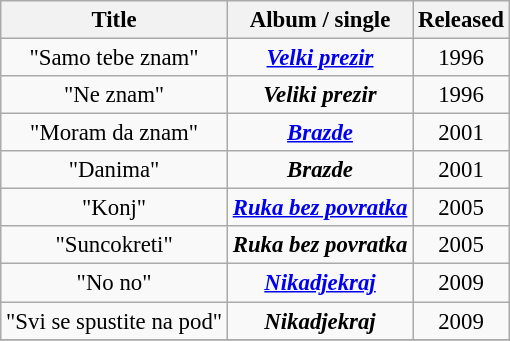<table class="wikitable" style="text-align:center;font-size:95%">
<tr>
<th>Title</th>
<th>Album / single</th>
<th>Released</th>
</tr>
<tr>
<td>"Samo tebe znam"</td>
<td><strong><em><a href='#'>Velki prezir</a></em></strong></td>
<td>1996</td>
</tr>
<tr>
<td>"Ne znam"</td>
<td><strong><em>Veliki prezir</em></strong></td>
<td>1996</td>
</tr>
<tr>
<td>"Moram da znam"</td>
<td><strong><em><a href='#'>Brazde</a></em></strong></td>
<td>2001</td>
</tr>
<tr>
<td>"Danima"</td>
<td><strong><em>Brazde</em></strong></td>
<td>2001</td>
</tr>
<tr>
<td>"Konj"</td>
<td><strong><em><a href='#'>Ruka bez povratka</a></em></strong></td>
<td>2005</td>
</tr>
<tr>
<td>"Suncokreti"</td>
<td><strong><em>Ruka bez povratka</em></strong></td>
<td>2005</td>
</tr>
<tr>
<td>"No no"</td>
<td><strong><em><a href='#'>Nikadjekraj</a></em></strong></td>
<td>2009</td>
</tr>
<tr>
<td>"Svi se spustite na pod"</td>
<td><strong><em>Nikadjekraj</em></strong></td>
<td>2009</td>
</tr>
<tr>
</tr>
</table>
